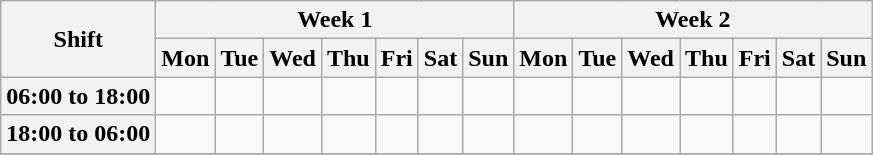<table class="wikitable">
<tr>
<th rowspan=2>Shift</th>
<th colspan=7>Week 1</th>
<th colspan=7>Week 2</th>
</tr>
<tr>
<th>Mon</th>
<th>Tue</th>
<th>Wed</th>
<th>Thu</th>
<th>Fri</th>
<th>Sat</th>
<th>Sun</th>
<th>Mon</th>
<th>Tue</th>
<th>Wed</th>
<th>Thu</th>
<th>Fri</th>
<th>Sat</th>
<th>Sun</th>
</tr>
<tr>
<th>06:00 to 18:00</th>
<td></td>
<td></td>
<td></td>
<td></td>
<td></td>
<td></td>
<td></td>
<td></td>
<td></td>
<td></td>
<td></td>
<td></td>
<td></td>
<td></td>
</tr>
<tr>
<th>18:00 to 06:00</th>
<td></td>
<td></td>
<td></td>
<td></td>
<td></td>
<td></td>
<td></td>
<td></td>
<td></td>
<td></td>
<td></td>
<td></td>
<td></td>
<td></td>
</tr>
<tr>
</tr>
</table>
